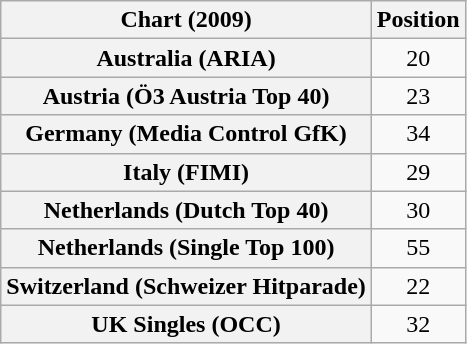<table class="wikitable sortable plainrowheaders" style="text-align:center">
<tr>
<th>Chart (2009)</th>
<th>Position</th>
</tr>
<tr>
<th scope="row">Australia (ARIA)</th>
<td>20</td>
</tr>
<tr>
<th scope="row">Austria (Ö3 Austria Top 40)</th>
<td>23</td>
</tr>
<tr>
<th scope="row">Germany (Media Control GfK)</th>
<td>34</td>
</tr>
<tr>
<th scope="row">Italy (FIMI)</th>
<td>29</td>
</tr>
<tr>
<th scope="row">Netherlands (Dutch Top 40)</th>
<td>30</td>
</tr>
<tr>
<th scope="row">Netherlands (Single Top 100)</th>
<td>55</td>
</tr>
<tr>
<th scope="row">Switzerland (Schweizer Hitparade)</th>
<td>22</td>
</tr>
<tr>
<th scope="row">UK Singles (OCC)</th>
<td>32</td>
</tr>
</table>
